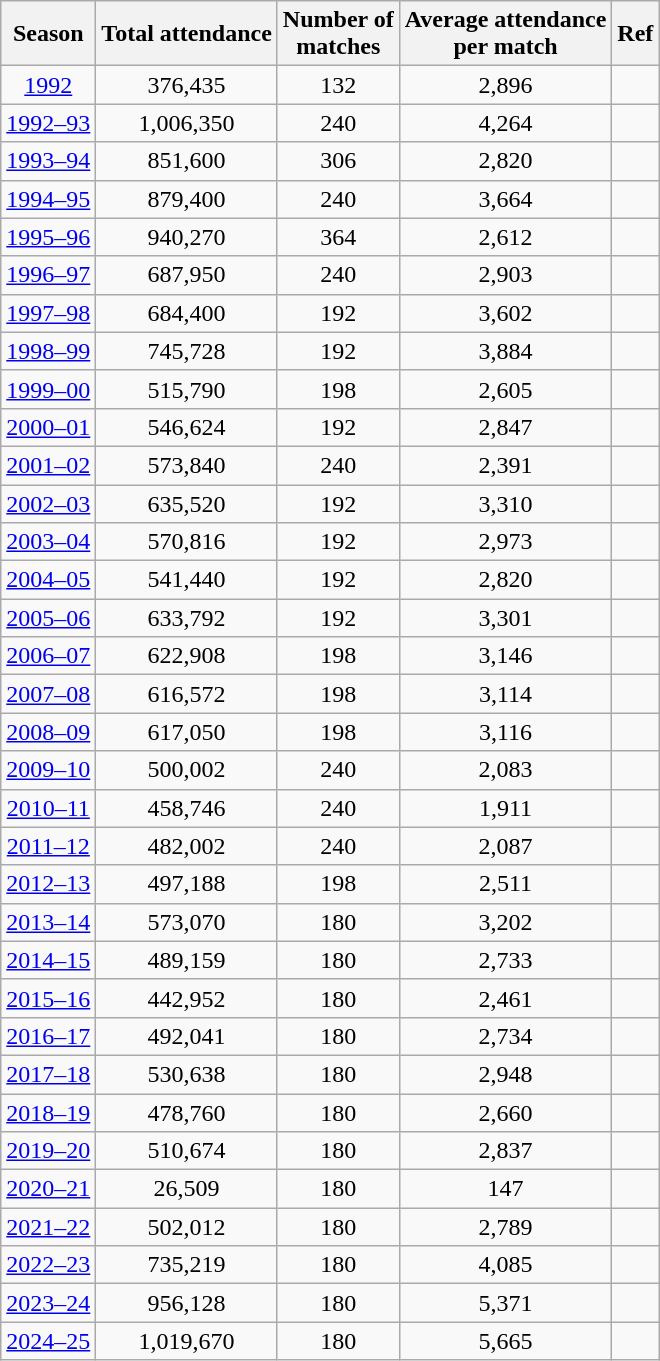<table class="wikitable sortable" style="text-align:center;">
<tr>
<th>Season<br></th>
<th>Total attendance<br></th>
<th>Number of <br>matches</th>
<th>Average attendance<br>per match</th>
<th>Ref</th>
</tr>
<tr>
<td><a href='#'>1992</a></td>
<td>376,435</td>
<td>132</td>
<td>2,896</td>
<td></td>
</tr>
<tr>
<td><a href='#'>1992–93</a></td>
<td>1,006,350</td>
<td>240</td>
<td>4,264</td>
<td></td>
</tr>
<tr>
<td><a href='#'>1993–94</a></td>
<td>851,600</td>
<td>306</td>
<td>2,820</td>
<td></td>
</tr>
<tr>
<td><a href='#'>1994–95</a></td>
<td>879,400</td>
<td>240</td>
<td>3,664</td>
<td></td>
</tr>
<tr>
<td><a href='#'>1995–96</a></td>
<td>940,270</td>
<td>364</td>
<td>2,612</td>
<td></td>
</tr>
<tr>
<td><a href='#'>1996–97</a></td>
<td>687,950</td>
<td>240</td>
<td>2,903</td>
<td></td>
</tr>
<tr>
<td><a href='#'>1997–98</a></td>
<td>684,400</td>
<td>192</td>
<td>3,602</td>
<td></td>
</tr>
<tr>
<td><a href='#'>1998–99</a></td>
<td>745,728</td>
<td>192</td>
<td>3,884</td>
<td></td>
</tr>
<tr>
<td><a href='#'>1999–00</a></td>
<td>515,790</td>
<td>198</td>
<td>2,605</td>
<td></td>
</tr>
<tr>
<td><a href='#'>2000–01</a></td>
<td>546,624</td>
<td>192</td>
<td>2,847</td>
<td></td>
</tr>
<tr>
<td><a href='#'>2001–02</a></td>
<td>573,840</td>
<td>240</td>
<td>2,391</td>
<td></td>
</tr>
<tr>
<td><a href='#'>2002–03</a></td>
<td>635,520</td>
<td>192</td>
<td>3,310</td>
<td></td>
</tr>
<tr>
<td><a href='#'>2003–04</a></td>
<td>570,816</td>
<td>192</td>
<td>2,973</td>
<td></td>
</tr>
<tr>
<td><a href='#'>2004–05</a></td>
<td>541,440</td>
<td>192</td>
<td>2,820</td>
<td></td>
</tr>
<tr>
<td><a href='#'>2005–06</a></td>
<td>633,792</td>
<td>192</td>
<td>3,301</td>
<td></td>
</tr>
<tr>
<td><a href='#'>2006–07</a></td>
<td>622,908</td>
<td>198</td>
<td>3,146</td>
<td></td>
</tr>
<tr>
<td><a href='#'>2007–08</a></td>
<td>616,572</td>
<td>198</td>
<td>3,114</td>
<td></td>
</tr>
<tr>
<td><a href='#'>2008–09</a></td>
<td>617,050</td>
<td>198</td>
<td>3,116</td>
<td></td>
</tr>
<tr>
<td><a href='#'>2009–10</a></td>
<td>500,002</td>
<td>240</td>
<td>2,083</td>
<td></td>
</tr>
<tr>
<td><a href='#'>2010–11</a></td>
<td>458,746</td>
<td>240</td>
<td>1,911</td>
<td></td>
</tr>
<tr>
<td><a href='#'>2011–12</a></td>
<td>482,002</td>
<td>240</td>
<td>2,087</td>
<td></td>
</tr>
<tr>
<td><a href='#'>2012–13</a></td>
<td>497,188</td>
<td>198</td>
<td>2,511</td>
<td></td>
</tr>
<tr>
<td><a href='#'>2013–14</a></td>
<td>573,070</td>
<td>180</td>
<td>3,202</td>
<td></td>
</tr>
<tr>
<td><a href='#'>2014–15</a></td>
<td>489,159</td>
<td>180</td>
<td>2,733</td>
<td></td>
</tr>
<tr>
<td><a href='#'>2015–16</a></td>
<td>442,952</td>
<td>180</td>
<td>2,461</td>
<td></td>
</tr>
<tr>
<td><a href='#'>2016–17</a></td>
<td>492,041</td>
<td>180</td>
<td>2,734</td>
<td></td>
</tr>
<tr>
<td><a href='#'>2017–18</a></td>
<td>530,638</td>
<td>180</td>
<td>2,948</td>
<td></td>
</tr>
<tr>
<td><a href='#'>2018–19</a></td>
<td>478,760</td>
<td>180</td>
<td>2,660</td>
<td></td>
</tr>
<tr>
<td><a href='#'>2019–20</a></td>
<td>510,674</td>
<td>180</td>
<td>2,837</td>
<td></td>
</tr>
<tr>
<td><a href='#'>2020–21</a></td>
<td>26,509</td>
<td>180</td>
<td>147</td>
<td></td>
</tr>
<tr>
<td><a href='#'>2021–22</a></td>
<td>502,012</td>
<td>180</td>
<td>2,789</td>
<td></td>
</tr>
<tr>
<td><a href='#'>2022–23</a></td>
<td>735,219</td>
<td>180</td>
<td>4,085</td>
<td></td>
</tr>
<tr>
<td><a href='#'>2023–24</a></td>
<td>956,128</td>
<td>180</td>
<td>5,371</td>
<td></td>
</tr>
<tr>
<td><a href='#'>2024–25</a></td>
<td>1,019,670</td>
<td>180</td>
<td>5,665</td>
<td></td>
</tr>
</table>
